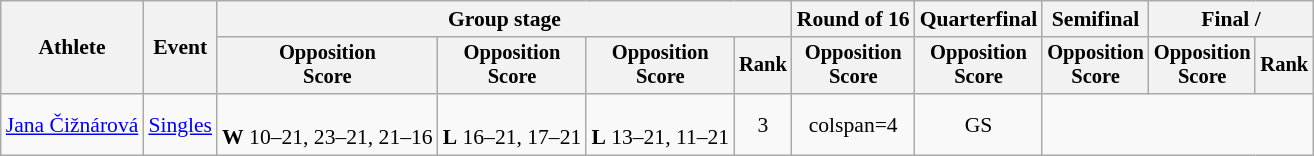<table class="wikitable" style="font-size:90%">
<tr>
<th rowspan=2>Athlete</th>
<th rowspan=2>Event</th>
<th colspan=4>Group stage</th>
<th>Round of 16</th>
<th>Quarterfinal</th>
<th>Semifinal</th>
<th colspan=2>Final / </th>
</tr>
<tr style="font-size:95%">
<th>Opposition<br>Score</th>
<th>Opposition<br>Score</th>
<th>Opposition<br>Score</th>
<th>Rank</th>
<th>Opposition<br>Score</th>
<th>Opposition<br>Score</th>
<th>Opposition<br>Score</th>
<th>Opposition<br>Score</th>
<th>Rank</th>
</tr>
<tr align=center>
<td align=left><a href='#'>Jana Čižnárová</a></td>
<td align=left><a href='#'>Singles</a></td>
<td><br><strong>W</strong> 10–21, 23–21, 21–16</td>
<td><br> <strong>L</strong> 16–21, 17–21</td>
<td><br><strong>L</strong> 13–21, 11–21</td>
<td>3</td>
<td>colspan=4 </td>
<td>GS</td>
</tr>
</table>
